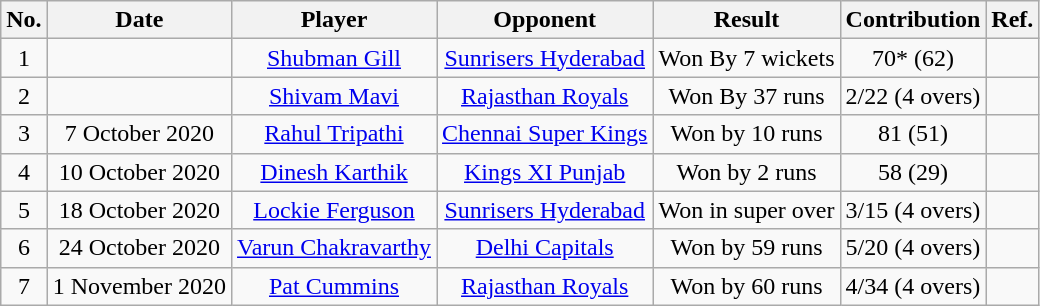<table class="wikitable sortable" style="text-align: center;">
<tr>
<th>No.</th>
<th>Date</th>
<th>Player</th>
<th>Opponent</th>
<th>Result</th>
<th>Contribution</th>
<th>Ref.</th>
</tr>
<tr>
<td>1</td>
<td></td>
<td><a href='#'>Shubman Gill</a></td>
<td><a href='#'>Sunrisers Hyderabad</a></td>
<td>Won By 7 wickets</td>
<td>70* (62)</td>
<td></td>
</tr>
<tr>
<td>2</td>
<td></td>
<td><a href='#'>Shivam Mavi</a></td>
<td><a href='#'>Rajasthan Royals</a></td>
<td>Won By 37 runs</td>
<td>2/22 (4 overs)</td>
<td></td>
</tr>
<tr>
<td>3</td>
<td>7 October 2020</td>
<td><a href='#'>Rahul Tripathi</a></td>
<td><a href='#'>Chennai Super Kings</a></td>
<td>Won by 10 runs</td>
<td>81 (51)</td>
<td></td>
</tr>
<tr>
<td>4</td>
<td>10 October 2020</td>
<td><a href='#'>Dinesh Karthik</a></td>
<td><a href='#'>Kings XI Punjab</a></td>
<td>Won by 2 runs</td>
<td>58 (29)</td>
<td></td>
</tr>
<tr>
<td>5</td>
<td>18 October 2020</td>
<td><a href='#'>Lockie Ferguson</a></td>
<td><a href='#'>Sunrisers Hyderabad</a></td>
<td>Won in super over</td>
<td>3/15 (4 overs)</td>
<td></td>
</tr>
<tr>
<td>6</td>
<td>24 October 2020</td>
<td><a href='#'>Varun Chakravarthy</a></td>
<td><a href='#'>Delhi Capitals</a></td>
<td>Won by 59 runs</td>
<td>5/20 (4 overs)</td>
<td></td>
</tr>
<tr>
<td>7</td>
<td>1 November 2020</td>
<td><a href='#'>Pat Cummins</a></td>
<td><a href='#'>Rajasthan Royals</a></td>
<td>Won by 60 runs</td>
<td>4/34 (4 overs)</td>
<td></td>
</tr>
</table>
